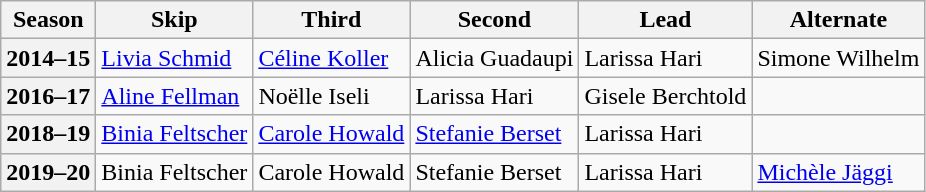<table class="wikitable">
<tr>
<th scope="col">Season</th>
<th scope="col">Skip</th>
<th scope="col">Third</th>
<th scope="col">Second</th>
<th scope="col">Lead</th>
<th scope="col">Alternate</th>
</tr>
<tr>
<th scope="row">2014–15</th>
<td><a href='#'>Livia Schmid</a></td>
<td><a href='#'>Céline Koller</a></td>
<td>Alicia Guadaupi</td>
<td>Larissa Hari</td>
<td>Simone Wilhelm</td>
</tr>
<tr>
<th scope="row">2016–17</th>
<td><a href='#'>Aline Fellman</a></td>
<td>Noëlle Iseli</td>
<td>Larissa Hari</td>
<td>Gisele Berchtold</td>
<td></td>
</tr>
<tr>
<th scope="row">2018–19</th>
<td><a href='#'>Binia Feltscher</a></td>
<td><a href='#'>Carole Howald</a></td>
<td><a href='#'>Stefanie Berset</a></td>
<td>Larissa Hari</td>
<td></td>
</tr>
<tr>
<th scope="row">2019–20</th>
<td>Binia Feltscher</td>
<td>Carole Howald</td>
<td>Stefanie Berset</td>
<td>Larissa Hari</td>
<td><a href='#'>Michèle Jäggi</a></td>
</tr>
</table>
